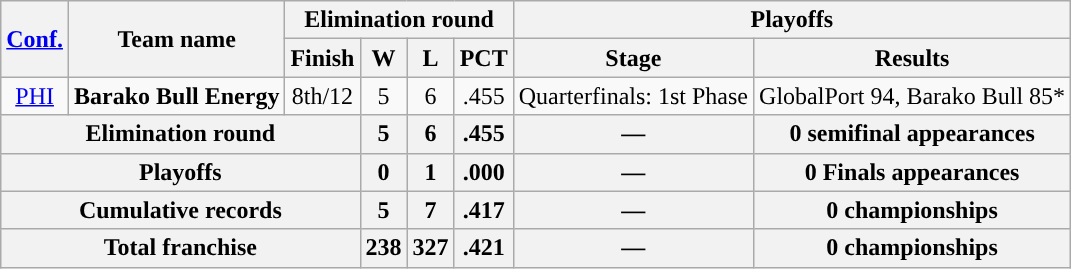<table class=wikitable style="text-align:center;">
<tr>
<th rowspan=2><a href='#'>Conf.</a></th>
<th rowspan=2>Team name</th>
<th colspan=4>Elimination round</th>
<th colspan=2>Playoffs</th>
</tr>
<tr>
<th>Finish</th>
<th>W</th>
<th>L</th>
<th>PCT</th>
<th>Stage</th>
<th>Results</th>
</tr>
<tr>
<td><a href='#'>PHI</a></td>
<td><strong>Barako Bull Energy</strong></td>
<td>8th/12</td>
<td>5</td>
<td>6</td>
<td>.455</td>
<td>Quarterfinals: 1st Phase</td>
<td>GlobalPort 94, Barako Bull 85*</td>
</tr>
<tr>
<th colspan=3>Elimination round</th>
<th>5</th>
<th>6</th>
<th>.455</th>
<th>—</th>
<th colspan=2>0 semifinal appearances</th>
</tr>
<tr>
<th colspan=3>Playoffs</th>
<th>0</th>
<th>1</th>
<th>.000</th>
<th>—</th>
<th colspan=2>0 Finals appearances</th>
</tr>
<tr>
<th colspan=3>Cumulative records</th>
<th>5</th>
<th>7</th>
<th>.417</th>
<th>—</th>
<th colspan=2>0 championships</th>
</tr>
<tr>
<th colspan=3>Total franchise</th>
<th>238</th>
<th>327</th>
<th>.421</th>
<th>—</th>
<th colspan=2>0 championships</th>
</tr>
</table>
